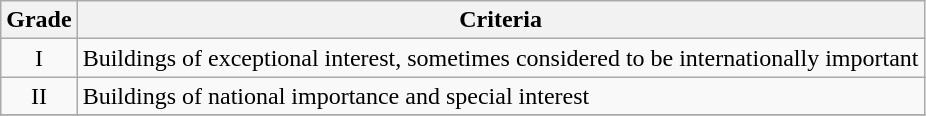<table class="wikitable" border="1">
<tr>
<th>Grade</th>
<th>Criteria</th>
</tr>
<tr>
<td align="center" >I</td>
<td>Buildings of exceptional interest, sometimes considered to be internationally important</td>
</tr>
<tr>
<td align="center" >II</td>
<td>Buildings of national importance and special interest</td>
</tr>
<tr>
</tr>
</table>
